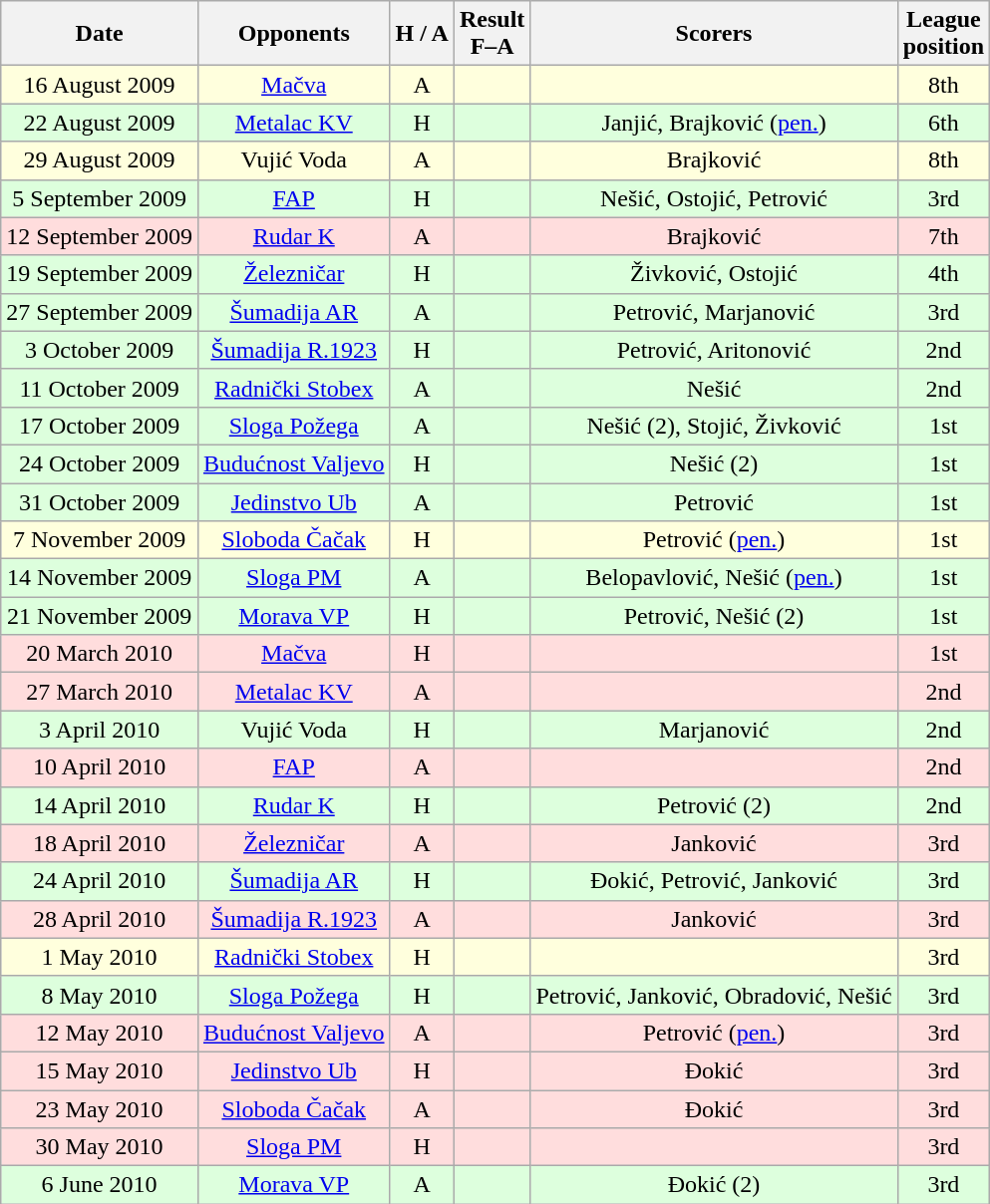<table class="wikitable" style="text-align:center">
<tr>
<th>Date</th>
<th>Opponents</th>
<th>H / A</th>
<th>Result<br>F–A</th>
<th>Scorers</th>
<th>League<br>position</th>
</tr>
<tr bgcolor="#ffffdd">
<td>16 August 2009</td>
<td><a href='#'>Mačva</a></td>
<td>A</td>
<td></td>
<td></td>
<td>8th</td>
</tr>
<tr bgcolor="#ddffdd">
<td>22 August 2009</td>
<td><a href='#'>Metalac KV</a></td>
<td>H</td>
<td></td>
<td>Janjić, Brajković  (<a href='#'>pen.</a>)</td>
<td>6th</td>
</tr>
<tr bgcolor="#ffffdd">
<td>29 August 2009</td>
<td>Vujić Voda</td>
<td>A</td>
<td></td>
<td>Brajković</td>
<td>8th</td>
</tr>
<tr bgcolor="#ddffdd">
<td>5 September 2009</td>
<td><a href='#'>FAP</a></td>
<td>H</td>
<td></td>
<td>Nešić, Ostojić, Petrović</td>
<td>3rd</td>
</tr>
<tr bgcolor="#ffdddd">
<td>12 September 2009</td>
<td><a href='#'>Rudar K</a></td>
<td>A</td>
<td></td>
<td>Brajković</td>
<td>7th</td>
</tr>
<tr bgcolor="#ddffdd">
<td>19 September 2009</td>
<td><a href='#'>Železničar</a></td>
<td>H</td>
<td></td>
<td>Živković, Ostojić</td>
<td>4th</td>
</tr>
<tr bgcolor="#ddffdd">
<td>27 September 2009</td>
<td><a href='#'>Šumadija AR</a></td>
<td>A</td>
<td></td>
<td>Petrović, Marjanović</td>
<td>3rd</td>
</tr>
<tr bgcolor="#ddffdd">
<td>3 October 2009</td>
<td><a href='#'>Šumadija R.1923</a></td>
<td>H</td>
<td></td>
<td>Petrović, Aritonović</td>
<td>2nd</td>
</tr>
<tr bgcolor="#ddffdd">
<td>11 October 2009</td>
<td><a href='#'>Radnički Stobex</a></td>
<td>A</td>
<td></td>
<td>Nešić</td>
<td>2nd</td>
</tr>
<tr bgcolor="#ddffdd">
<td>17 October 2009</td>
<td><a href='#'>Sloga Požega</a></td>
<td>A</td>
<td></td>
<td>Nešić (2), Stojić, Živković</td>
<td>1st</td>
</tr>
<tr bgcolor="#ddffdd">
<td>24 October 2009</td>
<td><a href='#'>Budućnost Valjevo</a></td>
<td>H</td>
<td></td>
<td>Nešić (2)</td>
<td>1st</td>
</tr>
<tr bgcolor="#ddffdd">
<td>31 October 2009</td>
<td><a href='#'>Jedinstvo Ub</a></td>
<td>A</td>
<td></td>
<td>Petrović</td>
<td>1st</td>
</tr>
<tr bgcolor="#ffffdd">
<td>7 November 2009</td>
<td><a href='#'>Sloboda Čačak</a></td>
<td>H</td>
<td></td>
<td>Petrović (<a href='#'>pen.</a>)</td>
<td>1st</td>
</tr>
<tr bgcolor="#ddffdd">
<td>14 November 2009</td>
<td><a href='#'>Sloga PM</a></td>
<td>A</td>
<td></td>
<td>Belopavlović, Nešić (<a href='#'>pen.</a>)</td>
<td>1st</td>
</tr>
<tr bgcolor="#ddffdd">
<td>21 November 2009</td>
<td><a href='#'>Morava VP</a></td>
<td>H</td>
<td></td>
<td>Petrović, Nešić (2)</td>
<td>1st</td>
</tr>
<tr bgcolor="#ffdddd">
<td>20 March 2010</td>
<td><a href='#'>Mačva</a></td>
<td>H</td>
<td></td>
<td></td>
<td>1st</td>
</tr>
<tr bgcolor="#ffdddd">
<td>27 March 2010</td>
<td><a href='#'>Metalac KV</a></td>
<td>A</td>
<td></td>
<td></td>
<td>2nd</td>
</tr>
<tr bgcolor="#ddffdd">
<td>3 April 2010</td>
<td>Vujić Voda</td>
<td>H</td>
<td></td>
<td>Marjanović</td>
<td>2nd</td>
</tr>
<tr bgcolor="#ffdddd">
<td>10 April 2010</td>
<td><a href='#'>FAP</a></td>
<td>A</td>
<td></td>
<td></td>
<td>2nd</td>
</tr>
<tr bgcolor="#ddffdd">
<td>14 April 2010</td>
<td><a href='#'>Rudar K</a></td>
<td>H</td>
<td></td>
<td>Petrović (2)</td>
<td>2nd</td>
</tr>
<tr bgcolor="#ffdddd">
<td>18 April 2010</td>
<td><a href='#'>Železničar</a></td>
<td>A</td>
<td></td>
<td>Janković</td>
<td>3rd</td>
</tr>
<tr bgcolor="#ddffdd">
<td>24 April 2010</td>
<td><a href='#'>Šumadija AR</a></td>
<td>H</td>
<td></td>
<td>Đokić, Petrović, Janković</td>
<td>3rd</td>
</tr>
<tr bgcolor="#ffdddd">
<td>28 April 2010</td>
<td><a href='#'>Šumadija R.1923</a></td>
<td>A</td>
<td></td>
<td>Janković</td>
<td>3rd</td>
</tr>
<tr bgcolor="#ffffdd">
<td>1 May 2010</td>
<td><a href='#'>Radnički Stobex</a></td>
<td>H</td>
<td></td>
<td></td>
<td>3rd</td>
</tr>
<tr bgcolor="#ddffdd">
<td>8 May 2010</td>
<td><a href='#'>Sloga Požega</a></td>
<td>H</td>
<td></td>
<td>Petrović, Janković, Obradović, Nešić</td>
<td>3rd</td>
</tr>
<tr bgcolor="#ffdddd">
<td>12 May 2010</td>
<td><a href='#'>Budućnost Valjevo</a></td>
<td>A</td>
<td></td>
<td>Petrović (<a href='#'>pen.</a>)</td>
<td>3rd</td>
</tr>
<tr bgcolor="#ffdddd">
<td>15 May 2010</td>
<td><a href='#'>Jedinstvo Ub</a></td>
<td>H</td>
<td></td>
<td>Đokić</td>
<td>3rd</td>
</tr>
<tr bgcolor="#ffdddd">
<td>23 May 2010</td>
<td><a href='#'>Sloboda Čačak</a></td>
<td>A</td>
<td></td>
<td>Đokić</td>
<td>3rd</td>
</tr>
<tr bgcolor="#ffdddd">
<td>30 May 2010</td>
<td><a href='#'>Sloga PM</a></td>
<td>H</td>
<td></td>
<td></td>
<td>3rd</td>
</tr>
<tr bgcolor="#ddffdd">
<td>6 June 2010</td>
<td><a href='#'>Morava VP</a></td>
<td>A</td>
<td></td>
<td>Đokić (2)</td>
<td>3rd</td>
</tr>
</table>
